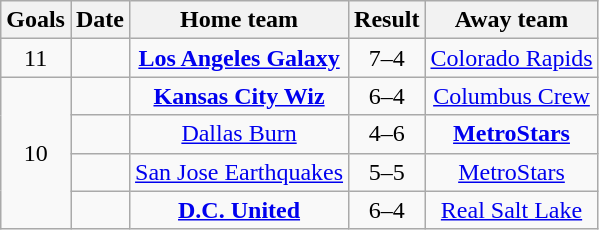<table class="wikitable sortable" style="text-align:center">
<tr>
<th>Goals</th>
<th>Date</th>
<th>Home team</th>
<th>Result</th>
<th>Away team</th>
</tr>
<tr>
<td>11</td>
<td></td>
<td><strong><a href='#'>Los Angeles Galaxy</a></strong></td>
<td>7–4</td>
<td><a href='#'>Colorado Rapids</a></td>
</tr>
<tr>
<td rowspan=4>10</td>
<td></td>
<td><strong><a href='#'>Kansas City Wiz</a></strong></td>
<td>6–4</td>
<td><a href='#'>Columbus Crew</a></td>
</tr>
<tr>
<td></td>
<td><a href='#'>Dallas Burn</a></td>
<td>4–6</td>
<td><strong><a href='#'>MetroStars</a></strong></td>
</tr>
<tr>
<td></td>
<td><a href='#'>San Jose Earthquakes</a></td>
<td>5–5</td>
<td><a href='#'>MetroStars</a></td>
</tr>
<tr>
<td></td>
<td><strong><a href='#'>D.C. United</a></strong></td>
<td>6–4</td>
<td><a href='#'>Real Salt Lake</a></td>
</tr>
</table>
